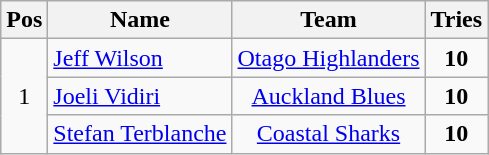<table class="wikitable" style="text-align:center">
<tr>
<th>Pos</th>
<th>Name</th>
<th>Team</th>
<th>Tries</th>
</tr>
<tr>
<td rowspan="3">1</td>
<td align="left"><a href='#'>Jeff Wilson</a></td>
<td><a href='#'>Otago Highlanders</a></td>
<td><strong>10</strong></td>
</tr>
<tr>
<td align="left"><a href='#'>Joeli Vidiri</a></td>
<td><a href='#'>Auckland Blues</a></td>
<td><strong>10</strong></td>
</tr>
<tr>
<td align="left"><a href='#'>Stefan Terblanche</a></td>
<td><a href='#'>Coastal Sharks</a></td>
<td><strong>10</strong></td>
</tr>
</table>
